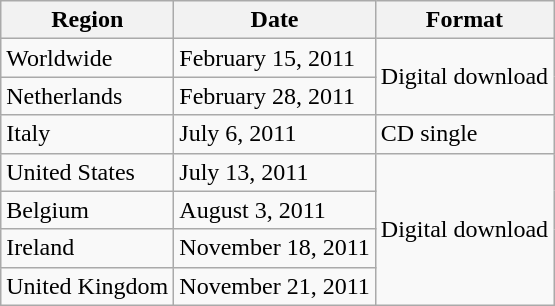<table class="wikitable">
<tr>
<th>Region</th>
<th>Date</th>
<th>Format</th>
</tr>
<tr>
<td>Worldwide</td>
<td>February 15, 2011</td>
<td rowspan="2">Digital download</td>
</tr>
<tr>
<td>Netherlands</td>
<td>February 28, 2011</td>
</tr>
<tr>
<td>Italy</td>
<td>July 6, 2011</td>
<td>CD single</td>
</tr>
<tr>
<td>United States</td>
<td>July 13, 2011</td>
<td rowspan="4">Digital download</td>
</tr>
<tr>
<td>Belgium</td>
<td>August 3, 2011</td>
</tr>
<tr>
<td>Ireland</td>
<td>November 18, 2011</td>
</tr>
<tr>
<td>United Kingdom</td>
<td>November 21, 2011</td>
</tr>
</table>
